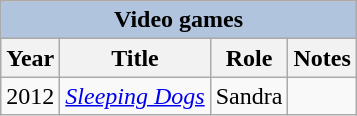<table class="wikitable">
<tr>
<th colspan=4 style="background:#B0C4DE;">Video games</th>
</tr>
<tr>
<th>Year</th>
<th>Title</th>
<th>Role</th>
<th>Notes</th>
</tr>
<tr>
<td>2012</td>
<td><em><a href='#'>Sleeping Dogs</a></em></td>
<td>Sandra</td>
<td></td>
</tr>
</table>
